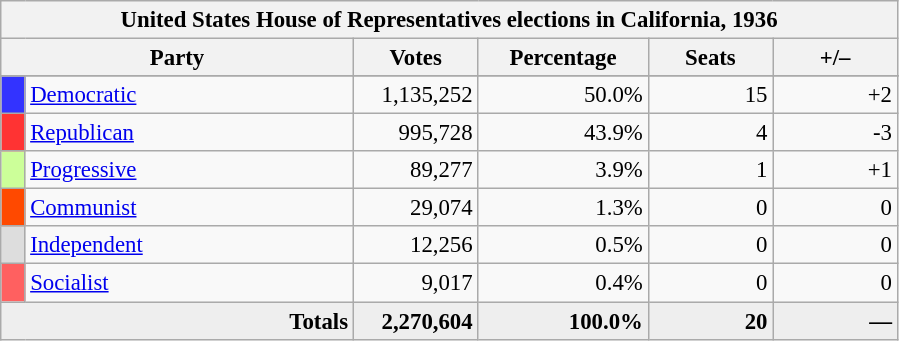<table class="wikitable" style="font-size: 95%;">
<tr>
<th colspan="6">United States House of Representatives elections in California, 1936</th>
</tr>
<tr>
<th colspan=2 style="width: 15em">Party</th>
<th style="width: 5em">Votes</th>
<th style="width: 7em">Percentage</th>
<th style="width: 5em">Seats</th>
<th style="width: 5em">+/–</th>
</tr>
<tr>
</tr>
<tr>
<th style="background-color:#3333FF; width: 3px"></th>
<td style="width: 130px"><a href='#'>Democratic</a></td>
<td style="text-align:right;">1,135,252</td>
<td style="text-align:right;">50.0%</td>
<td style="text-align:right;">15</td>
<td style="text-align:right;">+2</td>
</tr>
<tr>
<th style="background-color:#FF3333; width: 3px"></th>
<td style="width: 130px"><a href='#'>Republican</a></td>
<td style="text-align:right;">995,728</td>
<td style="text-align:right;">43.9%</td>
<td style="text-align:right;">4</td>
<td style="text-align:right;">-3</td>
</tr>
<tr>
<th style="background-color:#CCFF99; width: 3px"></th>
<td style="width: 130px"><a href='#'>Progressive</a></td>
<td style="text-align:right;">89,277</td>
<td style="text-align:right;">3.9%</td>
<td style="text-align:right;">1</td>
<td style="text-align:right;">+1</td>
</tr>
<tr>
<th style="background-color:#FF4900; width: 3px"></th>
<td style="width: 130px"><a href='#'>Communist</a></td>
<td style="text-align:right;">29,074</td>
<td style="text-align:right;">1.3%</td>
<td style="text-align:right;">0</td>
<td style="text-align:right;">0</td>
</tr>
<tr>
<th style="background-color:#DDDDDD; width: 3px"></th>
<td style="width: 130px"><a href='#'>Independent</a></td>
<td style="text-align:right;">12,256</td>
<td style="text-align:right;">0.5%</td>
<td style="text-align:right;">0</td>
<td style="text-align:right;">0</td>
</tr>
<tr>
<th style="background-color:#FF6060; width: 3px"></th>
<td style="width: 130px"><a href='#'>Socialist</a></td>
<td style="text-align:right;">9,017</td>
<td style="text-align:right;">0.4%</td>
<td style="text-align:right;">0</td>
<td style="text-align:right;">0</td>
</tr>
<tr style="background-color:#EEEEEE;">
<td colspan="2" align="right"><strong>Totals</strong></td>
<td style="text-align:right;"><strong>2,270,604</strong></td>
<td style="text-align:right;"><strong>100.0%</strong></td>
<td style="text-align:right;"><strong>20</strong></td>
<td style="text-align:right;"><strong>—</strong></td>
</tr>
</table>
